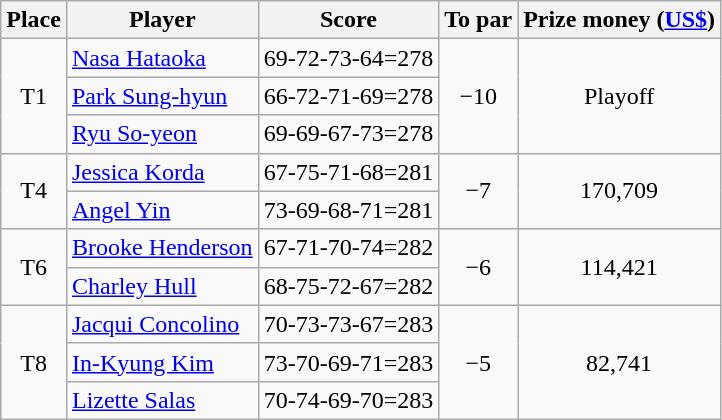<table class="wikitable">
<tr>
<th>Place</th>
<th>Player</th>
<th>Score</th>
<th>To par</th>
<th>Prize money (<a href='#'>US$</a>)</th>
</tr>
<tr>
<td align=center rowspan=3>T1</td>
<td> <a href='#'>Nasa Hataoka</a></td>
<td>69-72-73-64=278</td>
<td align=center rowspan=3>−10</td>
<td align=center rowspan=3>Playoff</td>
</tr>
<tr>
<td> <a href='#'>Park Sung-hyun</a></td>
<td>66-72-71-69=278</td>
</tr>
<tr>
<td> <a href='#'>Ryu So-yeon</a></td>
<td>69-69-67-73=278</td>
</tr>
<tr>
<td align=center rowspan=2>T4</td>
<td> <a href='#'>Jessica Korda</a></td>
<td>67-75-71-68=281</td>
<td align=center rowspan=2>−7</td>
<td align=center rowspan=2>170,709</td>
</tr>
<tr>
<td> <a href='#'>Angel Yin</a></td>
<td>73-69-68-71=281</td>
</tr>
<tr>
<td align=center rowspan=2>T6</td>
<td> <a href='#'>Brooke Henderson</a></td>
<td>67-71-70-74=282</td>
<td align=center rowspan=2>−6</td>
<td align=center rowspan=2>114,421</td>
</tr>
<tr>
<td> <a href='#'>Charley Hull</a></td>
<td>68-75-72-67=282</td>
</tr>
<tr>
<td align=center rowspan=3>T8</td>
<td> <a href='#'>Jacqui Concolino</a></td>
<td>70-73-73-67=283</td>
<td align=center rowspan=3>−5</td>
<td align=center rowspan=3>82,741</td>
</tr>
<tr>
<td> <a href='#'>In-Kyung Kim</a></td>
<td>73-70-69-71=283</td>
</tr>
<tr>
<td> <a href='#'>Lizette Salas</a></td>
<td>70-74-69-70=283</td>
</tr>
</table>
